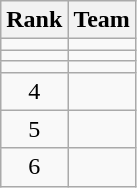<table class="wikitable">
<tr>
<th>Rank</th>
<th>Team</th>
</tr>
<tr>
<td align=center></td>
<td></td>
</tr>
<tr>
<td align=center></td>
<td></td>
</tr>
<tr>
<td align=center></td>
<td></td>
</tr>
<tr>
<td align=center>4</td>
<td></td>
</tr>
<tr>
<td align=center>5</td>
<td></td>
</tr>
<tr>
<td align=center>6</td>
<td></td>
</tr>
</table>
